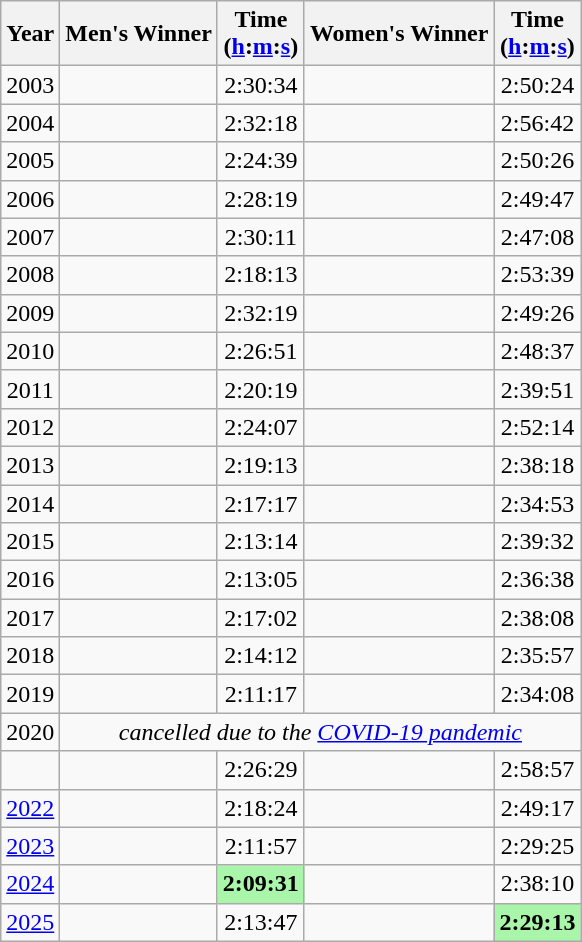<table class="wikitable sortable" style="text-align:center">
<tr>
<th>Year</th>
<th>Men's Winner</th>
<th>Time<br>(<a href='#'>h</a>:<a href='#'>m</a>:<a href='#'>s</a>)</th>
<th>Women's Winner</th>
<th>Time<br>(<a href='#'>h</a>:<a href='#'>m</a>:<a href='#'>s</a>)</th>
</tr>
<tr>
<td>2003</td>
<td align=left></td>
<td>2:30:34</td>
<td align=left></td>
<td>2:50:24</td>
</tr>
<tr>
<td>2004</td>
<td align=left></td>
<td>2:32:18</td>
<td align=left></td>
<td>2:56:42</td>
</tr>
<tr>
<td>2005</td>
<td align=left></td>
<td>2:24:39</td>
<td align=left></td>
<td>2:50:26</td>
</tr>
<tr>
<td>2006</td>
<td align=left></td>
<td>2:28:19</td>
<td align=left></td>
<td>2:49:47</td>
</tr>
<tr>
<td>2007</td>
<td align=left></td>
<td>2:30:11</td>
<td align=left></td>
<td>2:47:08</td>
</tr>
<tr>
<td>2008</td>
<td align=left></td>
<td>2:18:13</td>
<td align=left></td>
<td>2:53:39</td>
</tr>
<tr>
<td>2009</td>
<td align=left></td>
<td>2:32:19</td>
<td align=left></td>
<td>2:49:26</td>
</tr>
<tr>
<td>2010</td>
<td align=left></td>
<td>2:26:51</td>
<td align=left></td>
<td>2:48:37</td>
</tr>
<tr>
<td>2011</td>
<td align=left></td>
<td>2:20:19</td>
<td align=left></td>
<td>2:39:51</td>
</tr>
<tr>
<td>2012</td>
<td align=left></td>
<td>2:24:07</td>
<td align=left></td>
<td>2:52:14</td>
</tr>
<tr>
<td>2013</td>
<td align=left></td>
<td>2:19:13</td>
<td align=left></td>
<td>2:38:18</td>
</tr>
<tr>
<td>2014</td>
<td align=left></td>
<td>2:17:17</td>
<td align=left></td>
<td>2:34:53</td>
</tr>
<tr>
<td>2015</td>
<td align=left></td>
<td>2:13:14</td>
<td align=left></td>
<td>2:39:32</td>
</tr>
<tr>
<td>2016</td>
<td align=left></td>
<td>2:13:05</td>
<td align=left></td>
<td>2:36:38</td>
</tr>
<tr>
<td>2017</td>
<td align=left></td>
<td>2:17:02</td>
<td align=left></td>
<td>2:38:08</td>
</tr>
<tr>
<td>2018</td>
<td align=left></td>
<td>2:14:12</td>
<td align=left></td>
<td>2:35:57</td>
</tr>
<tr>
<td>2019</td>
<td align=left></td>
<td>2:11:17</td>
<td align=left></td>
<td>2:34:08</td>
</tr>
<tr>
<td>2020</td>
<td colspan="4" align="center"><em>cancelled due to the <a href='#'>COVID-19 pandemic</a></em></td>
</tr>
<tr>
<td></td>
<td align=left></td>
<td>2:26:29</td>
<td align=left></td>
<td>2:58:57</td>
</tr>
<tr>
<td><a href='#'>2022</a></td>
<td align=left></td>
<td>2:18:24</td>
<td align=left></td>
<td>2:49:17</td>
</tr>
<tr>
<td><a href='#'>2023</a></td>
<td align=left></td>
<td>2:11:57</td>
<td align=left></td>
<td>2:29:25</td>
</tr>
<tr>
<td><a href='#'>2024</a></td>
<td align=left></td>
<td bgcolor=#A9F5A9><strong>2:09:31</strong></td>
<td align=left></td>
<td>2:38:10</td>
</tr>
<tr>
<td><a href='#'>2025</a></td>
<td align=left></td>
<td>2:13:47</td>
<td align=left></td>
<td bgcolor=#A9F5A9><strong>2:29:13</strong></td>
</tr>
</table>
